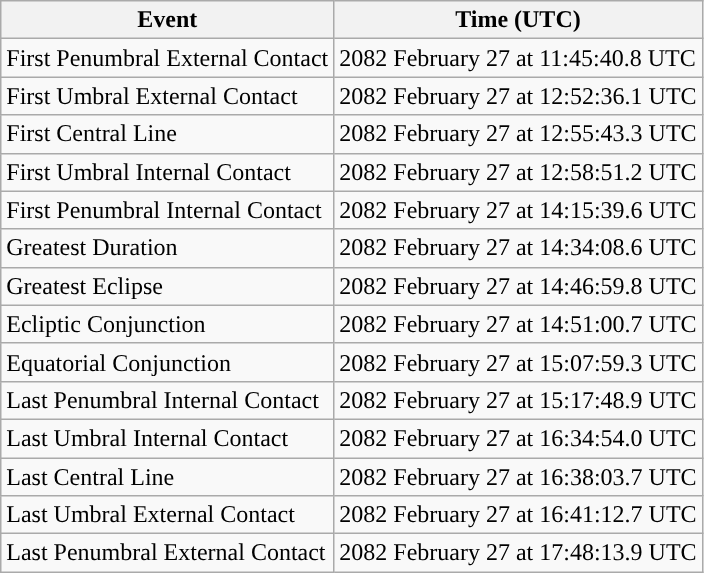<table class="wikitable">
<tr>
<th>Event</th>
<th>Time (UTC)</th>
</tr>
<tr>
<td>First Penumbral External Contact</td>
<td>2082 February 27 at 11:45:40.8 UTC</td>
</tr>
<tr>
<td>First Umbral External Contact</td>
<td>2082 February 27 at 12:52:36.1 UTC</td>
</tr>
<tr>
<td>First Central Line</td>
<td>2082 February 27 at 12:55:43.3 UTC</td>
</tr>
<tr>
<td>First Umbral Internal Contact</td>
<td>2082 February 27 at 12:58:51.2 UTC</td>
</tr>
<tr>
<td>First Penumbral Internal Contact</td>
<td>2082 February 27 at 14:15:39.6 UTC</td>
</tr>
<tr>
<td>Greatest Duration</td>
<td>2082 February 27 at 14:34:08.6 UTC</td>
</tr>
<tr>
<td>Greatest Eclipse</td>
<td>2082 February 27 at 14:46:59.8 UTC</td>
</tr>
<tr>
<td>Ecliptic Conjunction</td>
<td>2082 February 27 at 14:51:00.7 UTC</td>
</tr>
<tr>
<td>Equatorial Conjunction</td>
<td>2082 February 27 at 15:07:59.3 UTC</td>
</tr>
<tr>
<td>Last Penumbral Internal Contact</td>
<td>2082 February 27 at 15:17:48.9 UTC</td>
</tr>
<tr>
<td>Last Umbral Internal Contact</td>
<td>2082 February 27 at 16:34:54.0 UTC</td>
</tr>
<tr>
<td>Last Central Line</td>
<td>2082 February 27 at 16:38:03.7 UTC</td>
</tr>
<tr>
<td>Last Umbral External Contact</td>
<td>2082 February 27 at 16:41:12.7 UTC</td>
</tr>
<tr>
<td>Last Penumbral External Contact</td>
<td>2082 February 27 at 17:48:13.9 UTC</td>
</tr>
</table>
